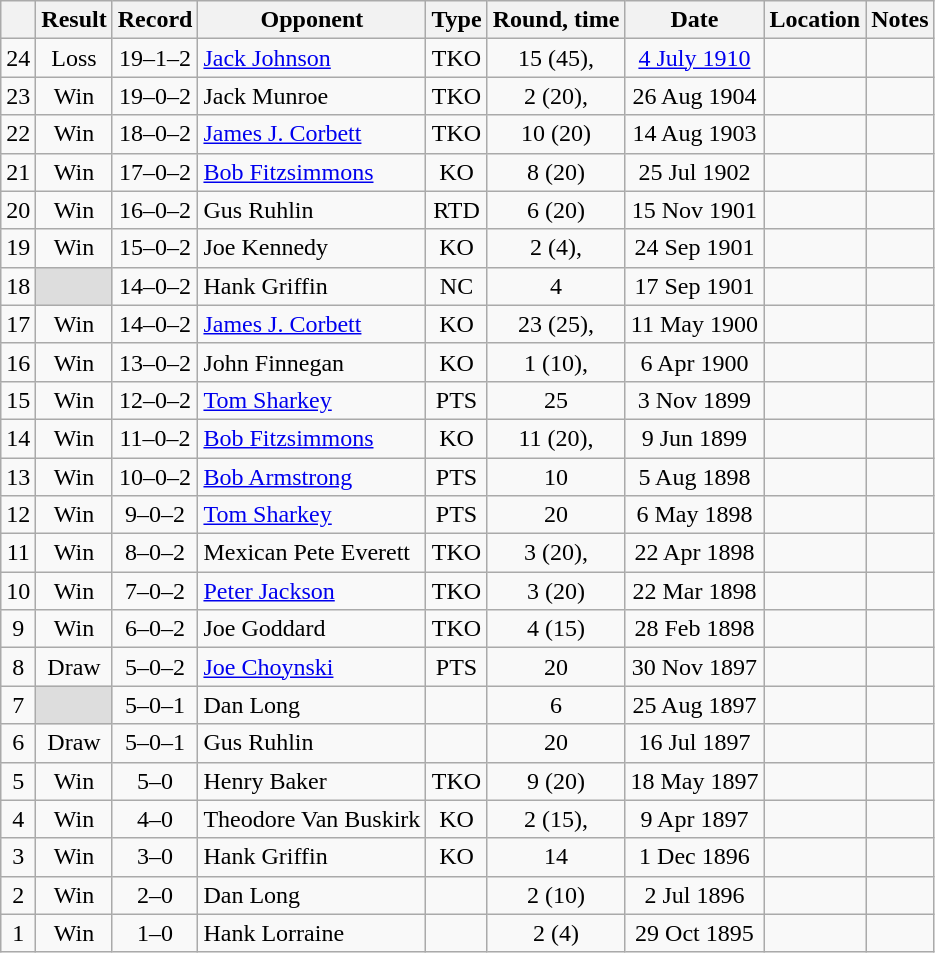<table class="wikitable" style="text-align:center">
<tr>
<th></th>
<th>Result</th>
<th>Record</th>
<th>Opponent</th>
<th>Type</th>
<th>Round, time</th>
<th>Date</th>
<th>Location</th>
<th>Notes</th>
</tr>
<tr>
<td>24</td>
<td>Loss</td>
<td>19–1–2 </td>
<td style="text-align:left;"><a href='#'>Jack Johnson</a></td>
<td>TKO</td>
<td>15 (45), </td>
<td><a href='#'>4 July 1910</a></td>
<td style="text-align:left;"></td>
<td style="text-align:left;"></td>
</tr>
<tr>
<td>23</td>
<td>Win</td>
<td>19–0–2 </td>
<td style="text-align:left;">Jack Munroe</td>
<td>TKO</td>
<td>2 (20), </td>
<td>26 Aug 1904</td>
<td style="text-align:left;"></td>
<td style="text-align:left;"></td>
</tr>
<tr>
<td>22</td>
<td>Win</td>
<td>18–0–2 </td>
<td style="text-align:left;"><a href='#'>James J. Corbett</a></td>
<td>TKO</td>
<td>10 (20)</td>
<td>14 Aug 1903</td>
<td style="text-align:left;"></td>
<td style="text-align:left;"></td>
</tr>
<tr>
<td>21</td>
<td>Win</td>
<td>17–0–2 </td>
<td style="text-align:left;"><a href='#'>Bob Fitzsimmons</a></td>
<td>KO</td>
<td>8 (20)</td>
<td>25 Jul 1902</td>
<td style="text-align:left;"></td>
<td style="text-align:left;"></td>
</tr>
<tr>
<td>20</td>
<td>Win</td>
<td>16–0–2 </td>
<td style="text-align:left;">Gus Ruhlin</td>
<td>RTD</td>
<td>6 (20)</td>
<td>15 Nov 1901</td>
<td style="text-align:left;"></td>
<td style="text-align:left;"></td>
</tr>
<tr>
<td>19</td>
<td>Win</td>
<td>15–0–2 </td>
<td style="text-align:left;">Joe Kennedy</td>
<td>KO</td>
<td>2 (4), </td>
<td>24 Sep 1901</td>
<td style="text-align:left;"></td>
<td style="text-align:left;"></td>
</tr>
<tr>
<td>18</td>
<td style="background:#DDD"></td>
<td>14–0–2 </td>
<td style="text-align:left;">Hank Griffin</td>
<td>NC</td>
<td>4</td>
<td>17 Sep 1901</td>
<td style="text-align:left;"></td>
<td style="text-align:left;"></td>
</tr>
<tr>
<td>17</td>
<td>Win</td>
<td>14–0–2 </td>
<td style="text-align:left;"><a href='#'>James J. Corbett</a></td>
<td>KO</td>
<td>23 (25), </td>
<td>11 May 1900</td>
<td style="text-align:left;"></td>
<td style="text-align:left;"></td>
</tr>
<tr>
<td>16</td>
<td>Win</td>
<td>13–0–2 </td>
<td style="text-align:left;">John Finnegan</td>
<td>KO</td>
<td>1 (10), </td>
<td>6 Apr 1900</td>
<td style="text-align:left;"></td>
<td style="text-align:left;"></td>
</tr>
<tr>
<td>15</td>
<td>Win</td>
<td>12–0–2 </td>
<td style="text-align:left;"><a href='#'>Tom Sharkey</a></td>
<td>PTS</td>
<td>25</td>
<td>3 Nov 1899</td>
<td style="text-align:left;"></td>
<td style="text-align:left;"></td>
</tr>
<tr>
<td>14</td>
<td>Win</td>
<td>11–0–2 </td>
<td style="text-align:left;"><a href='#'>Bob Fitzsimmons</a></td>
<td>KO</td>
<td>11 (20), </td>
<td>9 Jun 1899</td>
<td style="text-align:left;"></td>
<td style="text-align:left;"></td>
</tr>
<tr>
<td>13</td>
<td>Win</td>
<td>10–0–2 </td>
<td style="text-align:left;"><a href='#'>Bob Armstrong</a></td>
<td>PTS</td>
<td>10</td>
<td>5 Aug 1898</td>
<td style="text-align:left;"></td>
<td style="text-align:left;"></td>
</tr>
<tr>
<td>12</td>
<td>Win</td>
<td>9–0–2 </td>
<td style="text-align:left;"><a href='#'>Tom Sharkey</a></td>
<td>PTS</td>
<td>20</td>
<td>6 May 1898</td>
<td style="text-align:left;"></td>
<td style="text-align:left;"></td>
</tr>
<tr>
<td>11</td>
<td>Win</td>
<td>8–0–2 </td>
<td style="text-align:left;">Mexican Pete Everett</td>
<td>TKO</td>
<td>3 (20), </td>
<td>22 Apr 1898</td>
<td style="text-align:left;"></td>
<td></td>
</tr>
<tr>
<td>10</td>
<td>Win</td>
<td>7–0–2 </td>
<td style="text-align:left;"><a href='#'>Peter Jackson</a></td>
<td>TKO</td>
<td>3 (20)</td>
<td>22 Mar 1898</td>
<td style="text-align:left;"></td>
<td></td>
</tr>
<tr>
<td>9</td>
<td>Win</td>
<td>6–0–2 </td>
<td style="text-align:left;">Joe Goddard</td>
<td>TKO</td>
<td>4 (15)</td>
<td>28 Feb 1898</td>
<td style="text-align:left;"></td>
<td style="text-align:left;"></td>
</tr>
<tr>
<td>8</td>
<td>Draw</td>
<td>5–0–2 </td>
<td style="text-align:left;"><a href='#'>Joe Choynski</a></td>
<td>PTS</td>
<td>20</td>
<td>30 Nov 1897</td>
<td style="text-align:left;"></td>
<td></td>
</tr>
<tr>
<td>7</td>
<td style="background:#DDD"></td>
<td>5–0–1 </td>
<td style="text-align:left;">Dan Long</td>
<td></td>
<td>6</td>
<td>25 Aug 1897</td>
<td style="text-align:left;"></td>
<td></td>
</tr>
<tr>
<td>6</td>
<td>Draw</td>
<td>5–0–1</td>
<td style="text-align:left;">Gus Ruhlin</td>
<td></td>
<td>20</td>
<td>16 Jul 1897</td>
<td style="text-align:left;"></td>
<td></td>
</tr>
<tr>
<td>5</td>
<td>Win</td>
<td>5–0</td>
<td style="text-align:left;">Henry Baker</td>
<td>TKO</td>
<td>9 (20)</td>
<td>18 May 1897</td>
<td style="text-align:left;"></td>
<td></td>
</tr>
<tr>
<td>4</td>
<td>Win</td>
<td>4–0</td>
<td style="text-align:left;">Theodore Van Buskirk</td>
<td>KO</td>
<td>2 (15), </td>
<td>9 Apr 1897</td>
<td style="text-align:left;"></td>
<td></td>
</tr>
<tr>
<td>3</td>
<td>Win</td>
<td>3–0</td>
<td style="text-align:left;">Hank Griffin</td>
<td>KO</td>
<td>14</td>
<td>1 Dec 1896</td>
<td style="text-align:left;"></td>
<td style="text-align:left;"></td>
</tr>
<tr>
<td>2</td>
<td>Win</td>
<td>2–0</td>
<td style="text-align:left;">Dan Long</td>
<td></td>
<td>2 (10)</td>
<td>2 Jul 1896</td>
<td style="text-align:left;"></td>
<td></td>
</tr>
<tr>
<td>1</td>
<td>Win</td>
<td>1–0</td>
<td style="text-align:left;">Hank Lorraine</td>
<td></td>
<td>2 (4)</td>
<td>29 Oct 1895</td>
<td style="text-align:left;"></td>
<td style="text-align:left;"></td>
</tr>
</table>
